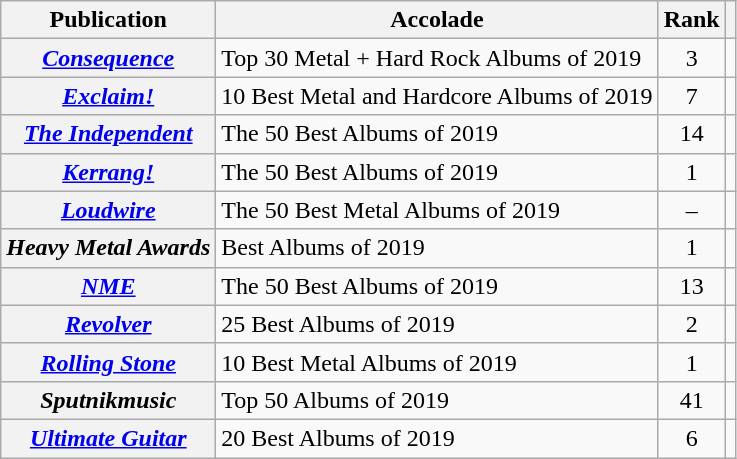<table class="wikitable sortable plainrowheaders">
<tr>
<th scope="col">Publication</th>
<th scope="col">Accolade</th>
<th scope="col">Rank</th>
<th scope="col"></th>
</tr>
<tr>
<th scope="row"><em><a href='#'>Consequence</a></em></th>
<td>Top 30 Metal + Hard Rock Albums of 2019</td>
<td style="text-align: center;">3</td>
<td style="text-align: center;"></td>
</tr>
<tr>
<th scope="row"><em><a href='#'>Exclaim!</a></em></th>
<td>10 Best Metal and Hardcore Albums of 2019</td>
<td style="text-align: center;">7</td>
<td style="text-align: center;"></td>
</tr>
<tr>
<th scope="row"><em><a href='#'>The Independent</a></em></th>
<td>The 50 Best Albums of 2019</td>
<td style="text-align: center;">14</td>
<td style="text-align: center;"></td>
</tr>
<tr>
<th scope="row"><em><a href='#'>Kerrang!</a></em></th>
<td>The 50 Best Albums of 2019</td>
<td style="text-align: center;">1</td>
<td style="text-align: center;"></td>
</tr>
<tr>
<th scope="row"><em><a href='#'>Loudwire</a></em></th>
<td>The 50 Best Metal Albums of 2019</td>
<td style="text-align: center;">–</td>
<td style="text-align: center;"></td>
</tr>
<tr>
<th scope="row"><em>Heavy Metal Awards</em></th>
<td>Best Albums of 2019</td>
<td style="text-align: center;">1</td>
<td style="text-align: center;"></td>
</tr>
<tr>
<th scope="row"><em><a href='#'>NME</a></em></th>
<td>The 50 Best Albums of 2019</td>
<td style="text-align: center;">13</td>
<td style="text-align: center;"></td>
</tr>
<tr>
<th scope="row"><em><a href='#'>Revolver</a></em></th>
<td>25 Best Albums of 2019</td>
<td style="text-align: center;">2</td>
<td style="text-align: center;"></td>
</tr>
<tr>
<th scope="row"><em><a href='#'>Rolling Stone</a></em></th>
<td>10 Best Metal Albums of 2019</td>
<td style="text-align: center;">1</td>
<td style="text-align: center;"></td>
</tr>
<tr>
<th scope="row"><em>Sputnikmusic</em></th>
<td>Top 50 Albums of 2019</td>
<td style="text-align: center;">41</td>
<td style="text-align: center;"></td>
</tr>
<tr>
<th scope="row"><em><a href='#'>Ultimate Guitar</a></em></th>
<td>20 Best Albums of 2019</td>
<td style="text-align: center;">6</td>
<td style="text-align: center;"></td>
</tr>
</table>
